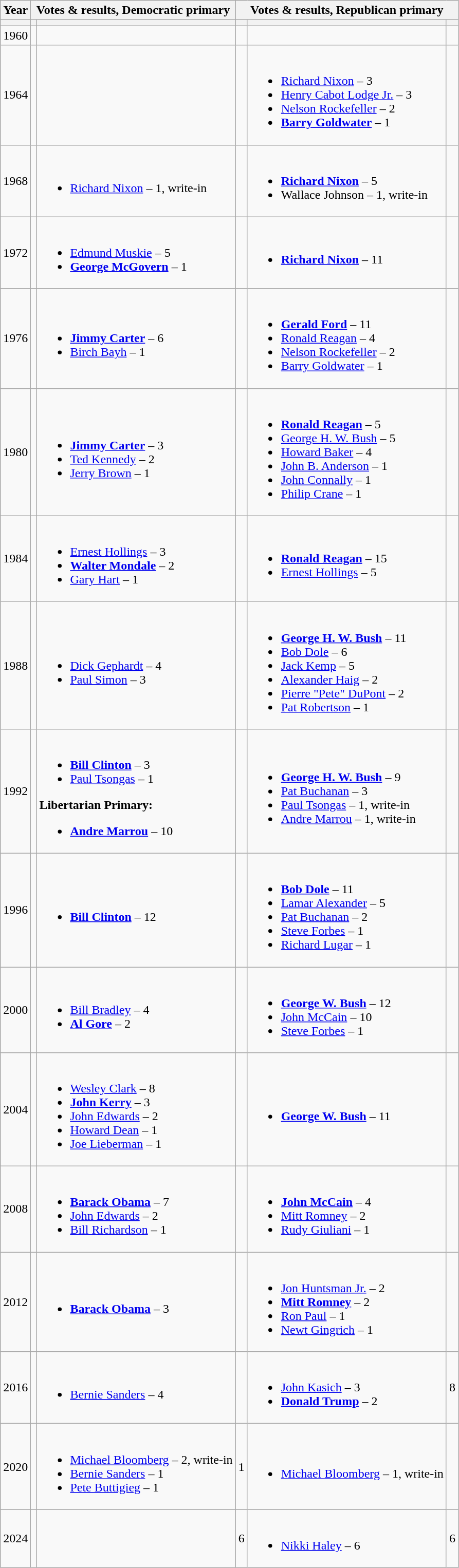<table class="wikitable sortable">
<tr>
<th>Year</th>
<th colspan="2">Votes & results, Democratic primary</th>
<th colspan="3">Votes & results, Republican primary</th>
</tr>
<tr>
<th></th>
<th></th>
<th class="unsortable"></th>
<th></th>
<th class="unsortable"></th>
<th></th>
</tr>
<tr>
<td>1960</td>
<td></td>
<td></td>
<td></td>
<td></td>
<td></td>
</tr>
<tr>
<td>1964</td>
<td></td>
<td></td>
<td></td>
<td><br><ul><li><a href='#'>Richard Nixon</a> – 3</li><li><a href='#'>Henry Cabot Lodge Jr.</a> – 3</li><li><a href='#'>Nelson Rockefeller</a> – 2</li><li><strong><a href='#'>Barry Goldwater</a></strong> – 1</li></ul></td>
<td></td>
</tr>
<tr>
<td>1968</td>
<td></td>
<td><br><ul><li><a href='#'>Richard Nixon</a> – 1, write-in</li></ul></td>
<td></td>
<td><br><ul><li><strong><a href='#'>Richard Nixon</a></strong> – 5</li><li>Wallace Johnson – 1, write-in</li></ul></td>
<td></td>
</tr>
<tr>
<td>1972</td>
<td></td>
<td><br><ul><li><a href='#'>Edmund Muskie</a> – 5</li><li><strong><a href='#'>George McGovern</a></strong> – 1</li></ul></td>
<td></td>
<td><br><ul><li><strong><a href='#'>Richard Nixon</a></strong> – 11</li></ul></td>
<td></td>
</tr>
<tr>
<td>1976</td>
<td></td>
<td><br><ul><li><strong><a href='#'>Jimmy Carter</a></strong> – 6</li><li><a href='#'>Birch Bayh</a> – 1</li></ul></td>
<td></td>
<td><br><ul><li><strong><a href='#'>Gerald Ford</a></strong> – 11</li><li><a href='#'>Ronald Reagan</a> – 4</li><li><a href='#'>Nelson Rockefeller</a> – 2</li><li><a href='#'>Barry Goldwater</a> – 1</li></ul></td>
<td></td>
</tr>
<tr>
<td>1980</td>
<td></td>
<td><br><ul><li><strong><a href='#'>Jimmy Carter</a></strong> – 3</li><li><a href='#'>Ted Kennedy</a> – 2</li><li><a href='#'>Jerry Brown</a> – 1</li></ul></td>
<td></td>
<td><br><ul><li><strong><a href='#'>Ronald Reagan</a></strong> – 5</li><li><a href='#'>George H. W. Bush</a> – 5</li><li><a href='#'>Howard Baker</a> – 4</li><li><a href='#'>John B. Anderson</a> – 1</li><li><a href='#'>John Connally</a> – 1</li><li><a href='#'>Philip Crane</a> – 1</li></ul></td>
<td></td>
</tr>
<tr>
<td>1984</td>
<td></td>
<td><br><ul><li><a href='#'>Ernest Hollings</a> – 3</li><li><strong><a href='#'>Walter Mondale</a></strong> – 2</li><li><a href='#'>Gary Hart</a> – 1</li></ul></td>
<td></td>
<td><br><ul><li><strong><a href='#'>Ronald Reagan</a></strong> – 15</li><li><a href='#'>Ernest Hollings</a> – 5</li></ul></td>
<td></td>
</tr>
<tr>
<td>1988</td>
<td></td>
<td><br><ul><li><a href='#'>Dick Gephardt</a> – 4</li><li><a href='#'>Paul Simon</a> – 3</li></ul></td>
<td></td>
<td><br><ul><li><strong><a href='#'>George H. W. Bush</a></strong> – 11</li><li><a href='#'>Bob Dole</a> – 6</li><li><a href='#'>Jack Kemp</a> – 5</li><li><a href='#'>Alexander Haig</a> – 2</li><li><a href='#'>Pierre "Pete" DuPont</a> – 2</li><li><a href='#'>Pat Robertson</a> – 1</li></ul></td>
<td></td>
</tr>
<tr>
<td>1992</td>
<td></td>
<td><br><ul><li><strong><a href='#'>Bill Clinton</a></strong> – 3</li><li><a href='#'>Paul Tsongas</a> – 1</li></ul>
<strong>Libertarian Primary:</strong><ul><li><strong><a href='#'>Andre Marrou</a></strong> – 10</li></ul></td>
<td></td>
<td><br><ul><li><strong><a href='#'>George H. W. Bush</a></strong> – 9</li><li><a href='#'>Pat Buchanan</a> – 3</li><li><a href='#'>Paul Tsongas</a> – 1, write-in</li><li><a href='#'>Andre Marrou</a> – 1, write-in</li></ul></td>
<td></td>
</tr>
<tr>
<td>1996</td>
<td></td>
<td><br><ul><li><strong><a href='#'>Bill Clinton</a></strong> – 12</li></ul></td>
<td></td>
<td><br><ul><li><strong><a href='#'>Bob Dole</a></strong> – 11</li><li><a href='#'>Lamar Alexander</a> – 5</li><li><a href='#'>Pat Buchanan</a> – 2</li><li><a href='#'>Steve Forbes</a> – 1</li><li><a href='#'>Richard Lugar</a> – 1</li></ul></td>
<td></td>
</tr>
<tr>
<td>2000</td>
<td></td>
<td><br><ul><li><a href='#'>Bill Bradley</a> – 4</li><li><strong><a href='#'>Al Gore</a></strong> – 2</li></ul></td>
<td></td>
<td><br><ul><li><strong><a href='#'>George W. Bush</a></strong> – 12</li><li><a href='#'>John McCain</a> – 10</li><li><a href='#'>Steve Forbes</a> – 1</li></ul></td>
<td></td>
</tr>
<tr>
<td>2004</td>
<td></td>
<td><br><ul><li><a href='#'>Wesley Clark</a> – 8</li><li><strong><a href='#'>John Kerry</a></strong> – 3</li><li><a href='#'>John Edwards</a> – 2</li><li><a href='#'>Howard Dean</a> – 1</li><li><a href='#'>Joe Lieberman</a> – 1</li></ul></td>
<td></td>
<td><br><ul><li><strong><a href='#'>George W. Bush</a></strong> – 11</li></ul></td>
<td></td>
</tr>
<tr>
<td>2008</td>
<td></td>
<td><br><ul><li><strong><a href='#'>Barack Obama</a></strong> – 7</li><li><a href='#'>John Edwards</a> – 2</li><li><a href='#'>Bill Richardson</a> – 1</li></ul></td>
<td></td>
<td><br><ul><li><strong><a href='#'>John McCain</a></strong> – 4</li><li><a href='#'>Mitt Romney</a> – 2</li><li><a href='#'>Rudy Giuliani</a> – 1</li></ul></td>
<td></td>
</tr>
<tr>
<td>2012</td>
<td></td>
<td><br><ul><li><strong><a href='#'>Barack Obama</a></strong> – 3</li></ul></td>
<td></td>
<td><br><ul><li><a href='#'>Jon Huntsman Jr.</a> – 2</li><li><strong><a href='#'>Mitt Romney</a></strong> – 2</li><li><a href='#'>Ron Paul</a> – 1</li><li><a href='#'>Newt Gingrich</a> – 1</li></ul></td>
<td></td>
</tr>
<tr>
<td>2016</td>
<td></td>
<td><br><ul><li><a href='#'>Bernie Sanders</a> – 4</li></ul></td>
<td></td>
<td><br><ul><li><a href='#'>John Kasich</a> – 3</li><li><strong><a href='#'>Donald Trump</a></strong> – 2</li></ul></td>
<td>8</td>
</tr>
<tr>
<td>2020</td>
<td></td>
<td><br><ul><li><a href='#'>Michael Bloomberg</a> – 2, write-in</li><li><a href='#'>Bernie Sanders</a> – 1</li><li><a href='#'>Pete Buttigieg</a> – 1</li></ul></td>
<td>1</td>
<td><br><ul><li><a href='#'>Michael Bloomberg</a> – 1, write-in</li></ul></td>
<td></td>
</tr>
<tr>
<td>2024</td>
<td></td>
<td></td>
<td>6</td>
<td><br><ul><li><a href='#'>Nikki Haley</a> – 6</li></ul></td>
<td>6</td>
</tr>
</table>
